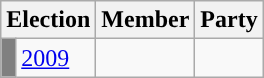<table class="wikitable">
<tr>
<th colspan="2">Election</th>
<th>Member</th>
<th>Party</th>
</tr>
<tr>
<td style="background-color: grey"></td>
<td><a href='#'>2009</a></td>
<td></td>
<td></td>
</tr>
</table>
